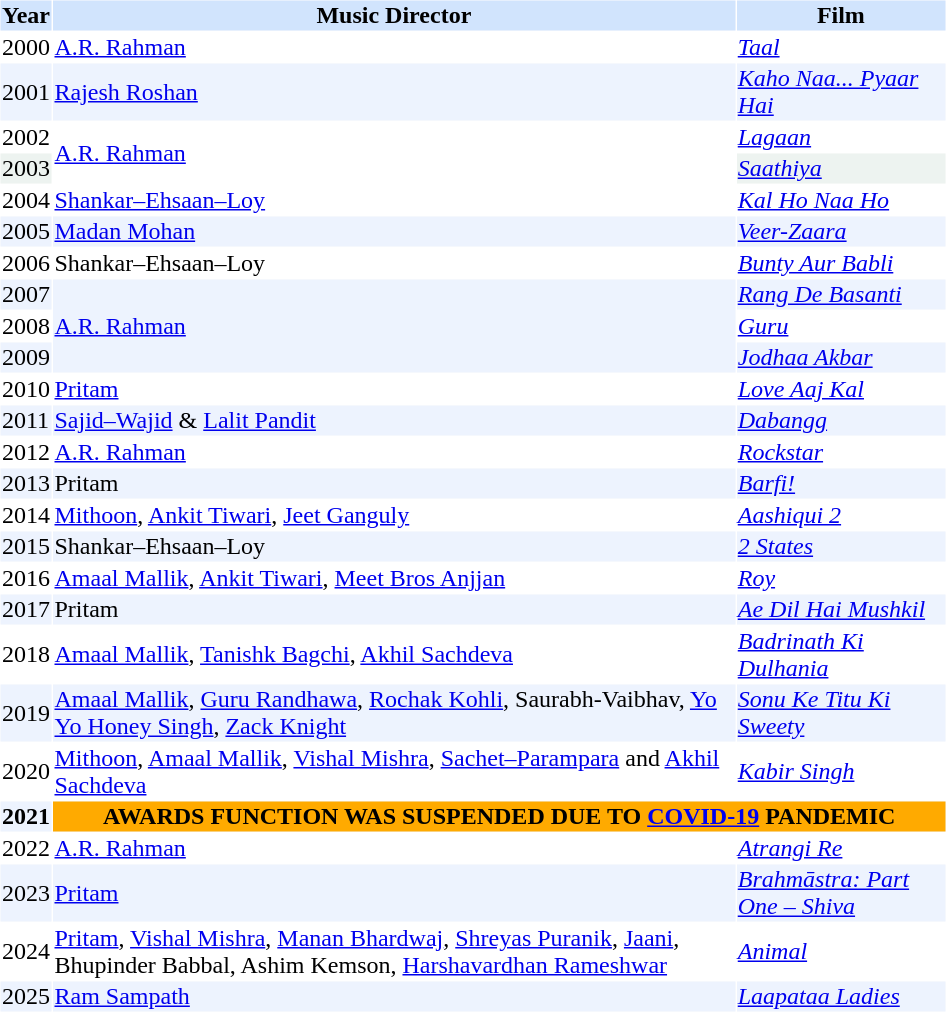<table cellspacing="1" cellpadding="1" border="0" width="50%">
<tr bgcolor="#d1e4fd">
<th>Year</th>
<th>Music Director</th>
<th>Film</th>
</tr>
<tr>
<td>2000</td>
<td><a href='#'>A.R. Rahman</a></td>
<td><em><a href='#'>Taal</a></em></td>
</tr>
<tr bgcolor=#edf3fe>
<td>2001</td>
<td><a href='#'>Rajesh Roshan</a></td>
<td><em><a href='#'>Kaho Naa... Pyaar Hai</a></em></td>
</tr>
<tr>
<td>2002</td>
<td rowspan="2"><a href='#'>A.R. Rahman</a></td>
<td><em><a href='#'>Lagaan</a></em></td>
</tr>
<tr bgcolor=#edf3f>
<td>2003</td>
<td><em><a href='#'>Saathiya</a></em></td>
</tr>
<tr>
<td>2004</td>
<td><a href='#'>Shankar–Ehsaan–Loy</a></td>
<td><em><a href='#'>Kal Ho Naa Ho</a></em></td>
</tr>
<tr bgcolor=#edf3fe>
<td>2005</td>
<td><a href='#'>Madan Mohan</a></td>
<td><em><a href='#'>Veer-Zaara</a></em></td>
</tr>
<tr>
<td>2006</td>
<td>Shankar–Ehsaan–Loy</td>
<td><em><a href='#'>Bunty Aur Babli</a></em></td>
</tr>
<tr bgcolor=#edf3fe>
<td>2007</td>
<td rowspan="3"><a href='#'>A.R. Rahman</a></td>
<td><em><a href='#'>Rang De Basanti</a></em></td>
</tr>
<tr>
<td>2008</td>
<td><em><a href='#'>Guru</a></em></td>
</tr>
<tr bgcolor=#edf3fe>
<td>2009</td>
<td><em><a href='#'>Jodhaa Akbar</a></em></td>
</tr>
<tr>
<td>2010</td>
<td><a href='#'>Pritam</a></td>
<td><em><a href='#'>Love Aaj Kal</a></em></td>
</tr>
<tr bgcolor=#edf3fe>
<td>2011</td>
<td><a href='#'>Sajid–Wajid</a> & <a href='#'>Lalit Pandit</a></td>
<td><em><a href='#'>Dabangg</a></em></td>
</tr>
<tr>
<td>2012</td>
<td><a href='#'>A.R. Rahman</a></td>
<td><em><a href='#'>Rockstar</a></em></td>
</tr>
<tr bgcolor=#edf3fe>
<td>2013</td>
<td>Pritam</td>
<td><em><a href='#'>Barfi!</a></em></td>
</tr>
<tr>
<td>2014</td>
<td><a href='#'>Mithoon</a>, <a href='#'>Ankit Tiwari</a>, <a href='#'>Jeet Ganguly</a></td>
<td><em><a href='#'>Aashiqui 2</a></em></td>
</tr>
<tr bgcolor=#edf3fe>
<td>2015</td>
<td>Shankar–Ehsaan–Loy</td>
<td><em><a href='#'>2 States</a></em></td>
</tr>
<tr>
<td>2016</td>
<td><a href='#'>Amaal Mallik</a>, <a href='#'>Ankit Tiwari</a>, <a href='#'>Meet Bros Anjjan</a></td>
<td><em><a href='#'>Roy</a></em></td>
</tr>
<tr bgcolor=#edf3fe>
<td>2017</td>
<td>Pritam</td>
<td><em><a href='#'>Ae Dil Hai Mushkil</a></em></td>
</tr>
<tr>
<td>2018</td>
<td><a href='#'>Amaal Mallik</a>, <a href='#'>Tanishk Bagchi</a>, <a href='#'>Akhil Sachdeva</a></td>
<td><em><a href='#'>Badrinath Ki Dulhania</a></em></td>
</tr>
<tr bgcolor=#edf3fe>
<td>2019</td>
<td><a href='#'>Amaal Mallik</a>, <a href='#'>Guru Randhawa</a>, <a href='#'>Rochak Kohli</a>, Saurabh-Vaibhav, <a href='#'>Yo Yo Honey Singh</a>, <a href='#'>Zack Knight</a></td>
<td><em><a href='#'>Sonu Ke Titu Ki Sweety</a></em></td>
</tr>
<tr>
<td>2020</td>
<td><a href='#'>Mithoon</a>, <a href='#'>Amaal Mallik</a>, <a href='#'>Vishal Mishra</a>, <a href='#'>Sachet–Parampara</a> and <a href='#'>Akhil Sachdeva</a></td>
<td><em><a href='#'>Kabir Singh</a></em></td>
</tr>
<tr bgcolor=#edf3fe>
<th scope="row" rowspan=1 style="text-align:center">2021<br></th>
<td colspan=4 rowspan= 1 style="background:#FFAA00; text-align:center"><strong>AWARDS FUNCTION WAS SUSPENDED DUE TO <a href='#'>COVID-19</a> PANDEMIC</strong></td>
</tr>
<tr>
<td>2022</td>
<td><a href='#'>A.R. Rahman</a></td>
<td><em><a href='#'>Atrangi Re</a></em></td>
</tr>
<tr bgcolor=#edf3fe>
<td>2023</td>
<td><a href='#'>Pritam</a></td>
<td><em><a href='#'>Brahmāstra: Part One – Shiva</a></em></td>
</tr>
<tr>
<td>2024</td>
<td><a href='#'>Pritam</a>, <a href='#'>Vishal Mishra</a>, <a href='#'>Manan Bhardwaj</a>, <a href='#'>Shreyas Puranik</a>, <a href='#'>Jaani</a>, Bhupinder Babbal, Ashim Kemson, <a href='#'>Harshavardhan Rameshwar</a></td>
<td><a href='#'><em>Animal</em></a></td>
</tr>
<tr bgcolor=#edf3fe>
<td>2025</td>
<td><a href='#'>Ram Sampath</a></td>
<td><a href='#'><em>Laapataa Ladies</em></a></td>
</tr>
</table>
